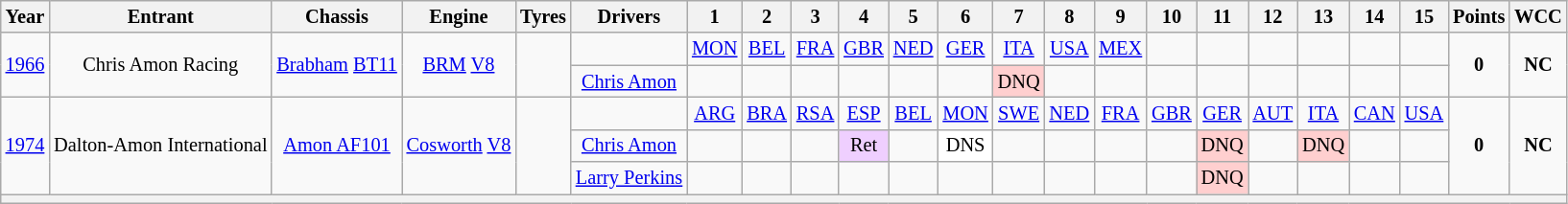<table class="wikitable" style="text-align:center; font-size:85%">
<tr>
<th>Year</th>
<th>Entrant</th>
<th>Chassis</th>
<th>Engine</th>
<th>Tyres</th>
<th>Drivers</th>
<th>1</th>
<th>2</th>
<th>3</th>
<th>4</th>
<th>5</th>
<th>6</th>
<th>7</th>
<th>8</th>
<th>9</th>
<th>10</th>
<th>11</th>
<th>12</th>
<th>13</th>
<th>14</th>
<th>15</th>
<th>Points</th>
<th>WCC</th>
</tr>
<tr>
<td rowspan="2"><a href='#'>1966</a></td>
<td rowspan="2">Chris Amon Racing</td>
<td rowspan="2"><a href='#'>Brabham</a> <a href='#'>BT11</a></td>
<td rowspan="2"><a href='#'>BRM</a> <a href='#'>V8</a></td>
<td rowspan="2"></td>
<td></td>
<td><a href='#'>MON</a></td>
<td><a href='#'>BEL</a></td>
<td><a href='#'>FRA</a></td>
<td><a href='#'>GBR</a></td>
<td><a href='#'>NED</a></td>
<td><a href='#'>GER</a></td>
<td><a href='#'>ITA</a></td>
<td><a href='#'>USA</a></td>
<td><a href='#'>MEX</a></td>
<td></td>
<td></td>
<td></td>
<td></td>
<td></td>
<td></td>
<td rowspan="2"><strong>0</strong></td>
<td rowspan="2"><strong>NC</strong></td>
</tr>
<tr>
<td><a href='#'>Chris Amon</a></td>
<td></td>
<td></td>
<td></td>
<td></td>
<td></td>
<td></td>
<td style="background:#FFCFCF;">DNQ</td>
<td></td>
<td></td>
<td></td>
<td></td>
<td></td>
<td></td>
<td></td>
<td></td>
</tr>
<tr>
<td rowspan="3"><a href='#'>1974</a></td>
<td rowspan="3">Dalton-Amon International</td>
<td rowspan="3"><a href='#'>Amon AF101</a></td>
<td rowspan="3"><a href='#'>Cosworth</a> <a href='#'>V8</a></td>
<td rowspan="3"></td>
<td></td>
<td><a href='#'>ARG</a></td>
<td><a href='#'>BRA</a></td>
<td><a href='#'>RSA</a></td>
<td><a href='#'>ESP</a></td>
<td><a href='#'>BEL</a></td>
<td><a href='#'>MON</a></td>
<td><a href='#'>SWE</a></td>
<td><a href='#'>NED</a></td>
<td><a href='#'>FRA</a></td>
<td><a href='#'>GBR</a></td>
<td><a href='#'>GER</a></td>
<td><a href='#'>AUT</a></td>
<td><a href='#'>ITA</a></td>
<td><a href='#'>CAN</a></td>
<td><a href='#'>USA</a></td>
<td rowspan="3"><strong>0</strong></td>
<td rowspan="3"><strong>NC</strong></td>
</tr>
<tr>
<td><a href='#'>Chris Amon</a></td>
<td></td>
<td></td>
<td></td>
<td style="background:#efcfff;">Ret</td>
<td></td>
<td style="background:#ffffff;">DNS</td>
<td></td>
<td></td>
<td></td>
<td></td>
<td style="background:#ffcfcf;">DNQ</td>
<td></td>
<td style="background:#ffcfcf;">DNQ</td>
<td></td>
<td></td>
</tr>
<tr>
<td><a href='#'>Larry Perkins</a></td>
<td></td>
<td></td>
<td></td>
<td></td>
<td></td>
<td></td>
<td></td>
<td></td>
<td></td>
<td></td>
<td style="background:#ffcfcf;">DNQ</td>
<td></td>
<td></td>
<td></td>
<td></td>
</tr>
<tr>
<th colspan="23"></th>
</tr>
</table>
